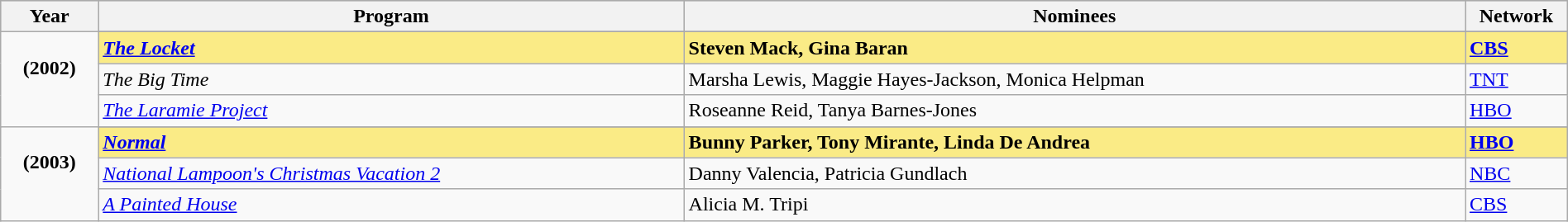<table class="wikitable" style="width:100%">
<tr bgcolor="#bebebe">
<th width="5%">Year</th>
<th width="30%">Program</th>
<th width="40%">Nominees</th>
<th width="5%">Network</th>
</tr>
<tr>
<td rowspan=4 style="text-align:center"><strong>(2002)</strong><br> <br></td>
</tr>
<tr style="background:#FAEB86">
<td><strong><em><a href='#'>The Locket</a></em></strong></td>
<td><strong>Steven Mack, Gina Baran</strong></td>
<td><strong><a href='#'>CBS</a></strong></td>
</tr>
<tr>
<td><em>The Big Time</em></td>
<td>Marsha Lewis, Maggie Hayes-Jackson, Monica Helpman</td>
<td><a href='#'>TNT</a></td>
</tr>
<tr>
<td><em><a href='#'>The Laramie Project</a></em></td>
<td>Roseanne Reid, Tanya Barnes-Jones</td>
<td><a href='#'>HBO</a></td>
</tr>
<tr>
<td rowspan=4 style="text-align:center"><strong>(2003)</strong><br> <br></td>
</tr>
<tr style="background:#FAEB86">
<td><strong><em><a href='#'>Normal</a></em></strong></td>
<td><strong>Bunny Parker, Tony Mirante, Linda De Andrea</strong></td>
<td><strong><a href='#'>HBO</a></strong></td>
</tr>
<tr>
<td><em><a href='#'>National Lampoon's Christmas Vacation 2</a></em></td>
<td>Danny Valencia, Patricia Gundlach</td>
<td><a href='#'>NBC</a></td>
</tr>
<tr>
<td><em><a href='#'>A Painted House</a></em></td>
<td>Alicia M. Tripi</td>
<td><a href='#'>CBS</a></td>
</tr>
</table>
